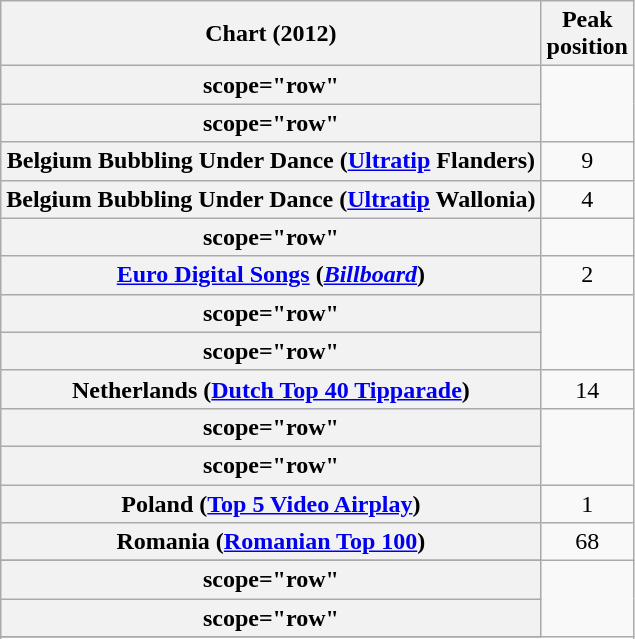<table class="wikitable sortable plainrowheaders">
<tr>
<th scope="col">Chart (2012)</th>
<th scope="col">Peak<br>position</th>
</tr>
<tr>
<th>scope="row"</th>
</tr>
<tr>
<th>scope="row"</th>
</tr>
<tr>
<th scope="row">Belgium Bubbling Under Dance (<a href='#'>Ultratip</a> Flanders)</th>
<td style="text-align:center;">9</td>
</tr>
<tr>
<th scope="row">Belgium Bubbling Under Dance (<a href='#'>Ultratip</a> Wallonia)</th>
<td style="text-align:center;">4</td>
</tr>
<tr>
<th>scope="row"</th>
</tr>
<tr>
<th scope="row"><a href='#'>Euro Digital Songs</a> (<em><a href='#'>Billboard</a></em>)</th>
<td style="text-align:center;">2</td>
</tr>
<tr>
<th>scope="row"</th>
</tr>
<tr>
<th>scope="row"</th>
</tr>
<tr>
<th scope="row">Netherlands (<a href='#'>Dutch Top 40 Tipparade</a>)</th>
<td align="center">14</td>
</tr>
<tr>
<th>scope="row"</th>
</tr>
<tr>
<th>scope="row"</th>
</tr>
<tr>
<th scope="row">Poland (<a href='#'>Top 5 Video Airplay</a>)</th>
<td style="text-align:center;">1</td>
</tr>
<tr>
<th scope="row">Romania (<a href='#'>Romanian Top 100</a>)</th>
<td style="text-align:center;">68</td>
</tr>
<tr>
</tr>
<tr>
<th>scope="row"</th>
</tr>
<tr>
<th>scope="row"</th>
</tr>
<tr>
</tr>
<tr>
</tr>
</table>
